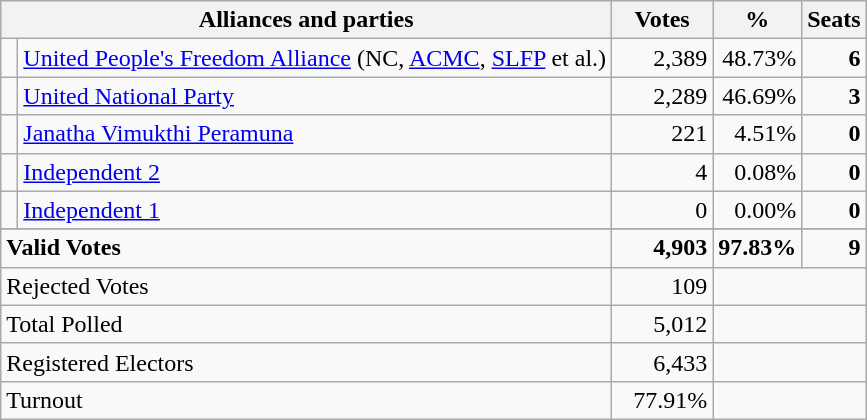<table class="wikitable" border="1" style="text-align:right;">
<tr>
<th valign=bottom align=left colspan=2>Alliances and parties</th>
<th valign=bottom align=center width="60">Votes</th>
<th valign=bottom align=center width="50">%</th>
<th valign=bottom align=center>Seats</th>
</tr>
<tr>
<td bgcolor=> </td>
<td align=left><a href='#'>United People's Freedom Alliance</a> (NC, <a href='#'>ACMC</a>, <a href='#'>SLFP</a> et al.)</td>
<td>2,389</td>
<td>48.73%</td>
<td><strong>6</strong></td>
</tr>
<tr>
<td bgcolor=> </td>
<td align=left><a href='#'>United National Party</a></td>
<td>2,289</td>
<td>46.69%</td>
<td><strong>3</strong></td>
</tr>
<tr>
<td bgcolor=> </td>
<td align=left><a href='#'>Janatha Vimukthi Peramuna</a></td>
<td>221</td>
<td>4.51%</td>
<td><strong>0</strong></td>
</tr>
<tr>
<td></td>
<td align=left><a href='#'>Independent 2</a></td>
<td>4</td>
<td>0.08%</td>
<td><strong>0</strong></td>
</tr>
<tr>
<td></td>
<td align=left><a href='#'>Independent 1</a></td>
<td>0</td>
<td>0.00%</td>
<td><strong>0</strong></td>
</tr>
<tr>
</tr>
<tr>
<td colspan=2 align=left><strong>Valid Votes</strong></td>
<td><strong>4,903</strong></td>
<td><strong>97.83%</strong></td>
<td><strong>9</strong></td>
</tr>
<tr>
<td colspan=2 align=left>Rejected Votes</td>
<td>109</td>
<td colspan=2></td>
</tr>
<tr>
<td colspan=2 align=left>Total Polled</td>
<td>5,012</td>
<td colspan=2></td>
</tr>
<tr>
<td colspan=2 align=left>Registered Electors</td>
<td>6,433</td>
<td colspan=2></td>
</tr>
<tr>
<td colspan=2 align=left>Turnout</td>
<td>77.91%</td>
<td colspan=2></td>
</tr>
</table>
